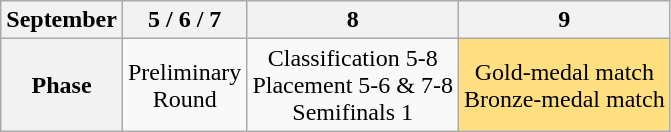<table class="wikitable" style="text-align:center">
<tr>
<th>September</th>
<th>5 / 6 / 7</th>
<th>8</th>
<th>9</th>
</tr>
<tr>
<th>Phase</th>
<td>Preliminary<br>Round</td>
<td>Classification 5-8<br>Placement 5-6 & 7-8<br>Semifinals 1</td>
<td bgcolor="FFDF80">Gold-medal match<br>Bronze-medal match</td>
</tr>
</table>
